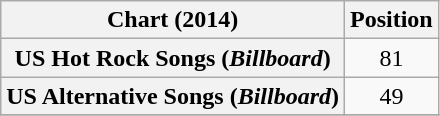<table class="wikitable plainrowheaders sortable">
<tr>
<th>Chart (2014)</th>
<th>Position</th>
</tr>
<tr>
<th scope="row">US Hot Rock Songs (<em>Billboard</em>)</th>
<td style="text-align:center;">81</td>
</tr>
<tr>
<th scope="row">US Alternative Songs (<em>Billboard</em>)</th>
<td style="text-align:center;">49</td>
</tr>
<tr>
</tr>
</table>
